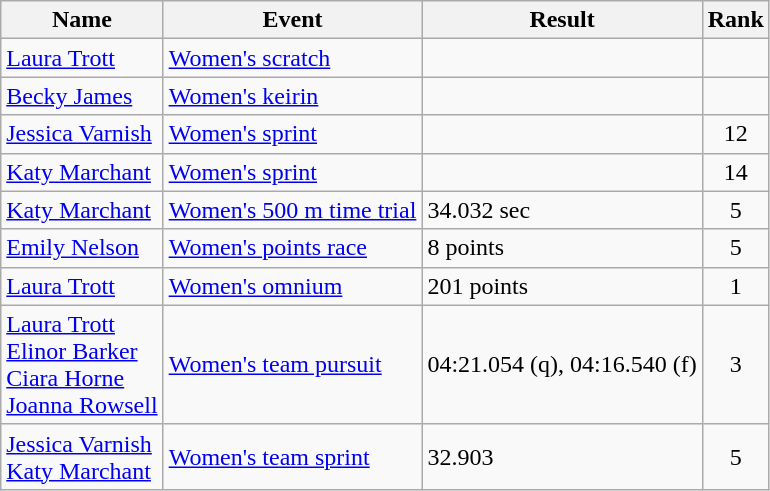<table class="wikitable sortable">
<tr>
<th>Name</th>
<th>Event</th>
<th>Result</th>
<th>Rank</th>
</tr>
<tr>
<td><a href='#'>Laura Trott</a></td>
<td><a href='#'>Women's scratch</a></td>
<td></td>
<td align=center></td>
</tr>
<tr>
<td><a href='#'>Becky James</a></td>
<td><a href='#'>Women's keirin</a></td>
<td></td>
<td align=center></td>
</tr>
<tr>
<td><a href='#'>Jessica Varnish</a></td>
<td><a href='#'>Women's sprint</a></td>
<td></td>
<td align=center>12</td>
</tr>
<tr>
<td><a href='#'>Katy Marchant</a></td>
<td><a href='#'>Women's sprint</a></td>
<td></td>
<td align=center>14</td>
</tr>
<tr>
<td><a href='#'>Katy Marchant</a></td>
<td><a href='#'>Women's 500 m time trial</a></td>
<td>34.032 sec</td>
<td align=center>5</td>
</tr>
<tr>
<td><a href='#'>Emily Nelson</a></td>
<td><a href='#'>Women's points race</a></td>
<td>8 points</td>
<td align=center>5</td>
</tr>
<tr>
<td><a href='#'>Laura Trott</a></td>
<td><a href='#'>Women's omnium</a></td>
<td>201 points</td>
<td align=center>1</td>
</tr>
<tr>
<td><a href='#'>Laura Trott</a><br><a href='#'>Elinor Barker</a><br><a href='#'>Ciara Horne</a><br><a href='#'>Joanna Rowsell</a></td>
<td><a href='#'>Women's team pursuit</a></td>
<td>04:21.054 (q), 04:16.540 (f)</td>
<td align=center>3</td>
</tr>
<tr>
<td><a href='#'>Jessica Varnish</a><br><a href='#'>Katy Marchant</a></td>
<td><a href='#'>Women's team sprint</a></td>
<td>32.903</td>
<td align=center>5</td>
</tr>
</table>
